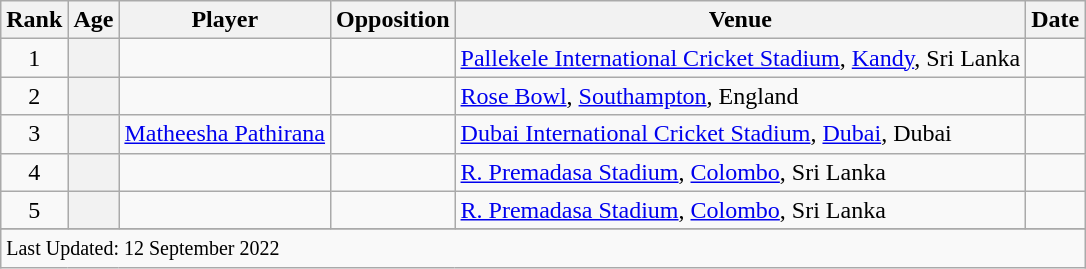<table class="wikitable plainrowheaders sortable">
<tr>
<th scope=col>Rank</th>
<th scope=col>Age</th>
<th scope=col>Player</th>
<th scope=col>Opposition</th>
<th scope=col>Venue</th>
<th scope=col>Date</th>
</tr>
<tr>
<td align=center>1</td>
<th scope=row style=text-align:center;></th>
<td></td>
<td></td>
<td><a href='#'>Pallekele International Cricket Stadium</a>, <a href='#'>Kandy</a>, Sri Lanka</td>
<td></td>
</tr>
<tr>
<td align=center>2</td>
<th scope=row style=text-align:center;></th>
<td></td>
<td></td>
<td><a href='#'>Rose Bowl</a>, <a href='#'>Southampton</a>, England</td>
<td></td>
</tr>
<tr>
<td align="center">3</td>
<th scope="row" style="text-align:center;"></th>
<td><a href='#'>Matheesha Pathirana</a></td>
<td></td>
<td><a href='#'>Dubai International Cricket Stadium</a>, <a href='#'>Dubai</a>, Dubai</td>
<td></td>
</tr>
<tr>
<td align="center">4</td>
<th scope="row" style="text-align:center;"></th>
<td></td>
<td></td>
<td><a href='#'>R. Premadasa Stadium</a>, <a href='#'>Colombo</a>, Sri Lanka</td>
<td></td>
</tr>
<tr>
<td align="center">5</td>
<th scope="row" style="text-align:center;"></th>
<td></td>
<td></td>
<td><a href='#'>R. Premadasa Stadium</a>, <a href='#'>Colombo</a>, Sri Lanka</td>
<td></td>
</tr>
<tr>
</tr>
<tr class=sortbottom>
<td colspan=7><small>Last Updated: 12 September 2022</small></td>
</tr>
</table>
